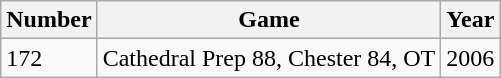<table class="wikitable">
<tr>
<th>Number</th>
<th>Game</th>
<th>Year</th>
</tr>
<tr>
<td>172</td>
<td>Cathedral Prep 88, Chester 84, OT</td>
<td>2006</td>
</tr>
</table>
